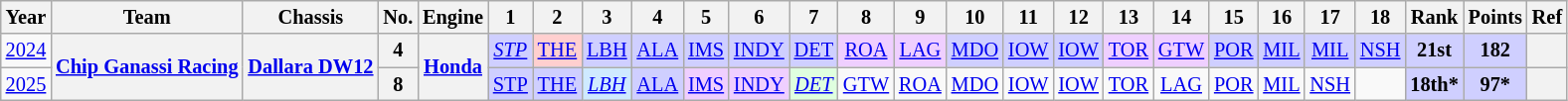<table class="wikitable" style="text-align:center; font-size:85%">
<tr>
<th>Year</th>
<th>Team</th>
<th>Chassis</th>
<th>No.</th>
<th>Engine</th>
<th>1</th>
<th>2</th>
<th>3</th>
<th>4</th>
<th>5</th>
<th>6</th>
<th>7</th>
<th>8</th>
<th>9</th>
<th>10</th>
<th>11</th>
<th>12</th>
<th>13</th>
<th>14</th>
<th>15</th>
<th>16</th>
<th>17</th>
<th>18</th>
<th>Rank</th>
<th>Points</th>
<th>Ref</th>
</tr>
<tr>
<td><a href='#'>2024</a></td>
<th rowspan=2 nowrap><a href='#'>Chip Ganassi Racing</a></th>
<th rowspan=2 nowrap><a href='#'>Dallara DW12</a></th>
<th>4</th>
<th rowspan=2><a href='#'>Honda</a></th>
<td style="background:#CFCFFF;"><em><a href='#'>STP</a></em><br></td>
<td style="background:#FFCFCF;"><a href='#'>THE</a><br></td>
<td style="background:#CFCFFF;"><a href='#'>LBH</a><br></td>
<td style="background:#CFCFFF;"><a href='#'>ALA</a><br></td>
<td style="background:#CFCFFF;"><a href='#'>IMS</a><br></td>
<td style="background:#CFCFFF;"><a href='#'>INDY</a><br></td>
<td style="background:#CFCFFF;"><a href='#'>DET</a><br></td>
<td style="background:#EFCFFF;"><a href='#'>ROA</a><br></td>
<td style="background:#EFCFFF;"><a href='#'>LAG</a><br></td>
<td style="background:#CFCFFF;"><a href='#'>MDO</a><br></td>
<td style="background:#CFCFFF;"><a href='#'>IOW</a><br></td>
<td style="background:#CFCFFF;"><a href='#'>IOW</a><br></td>
<td style="background:#EFCFFF;"><a href='#'>TOR</a><br></td>
<td style="background:#EFCFFF;"><a href='#'>GTW</a><br></td>
<td style="background:#CFCFFF;"><a href='#'>POR</a><br></td>
<td style="background:#CFCFFF;"><a href='#'>MIL</a><br></td>
<td style="background:#CFCFFF;"><a href='#'>MIL</a><br></td>
<td style="background:#CFCFFF;"><a href='#'>NSH</a><br></td>
<th style="background:#CFCFFF;">21st</th>
<th style="background:#CFCFFF;">182</th>
<th></th>
</tr>
<tr>
<td><a href='#'>2025</a></td>
<th>8</th>
<td style="background:#CFCFFF;"><a href='#'>STP</a><br></td>
<td style="background:#CFCFFF;"><a href='#'>THE</a><br></td>
<td style="background:#CFEAFF;"><em><a href='#'>LBH</a></em><br></td>
<td style="background:#CFCFFF;"><a href='#'>ALA</a><br></td>
<td style="background:#EFCFFF;"><a href='#'>IMS</a><br></td>
<td style="background:#EFCFFF;"><a href='#'>INDY</a><br></td>
<td style="background:#DFFFDF;"><em><a href='#'>DET</a></em><br></td>
<td><a href='#'>GTW</a><br></td>
<td><a href='#'>ROA</a><br></td>
<td><a href='#'>MDO</a><br></td>
<td><a href='#'>IOW</a><br></td>
<td><a href='#'>IOW</a><br></td>
<td><a href='#'>TOR</a><br></td>
<td><a href='#'>LAG</a><br></td>
<td><a href='#'>POR</a><br></td>
<td><a href='#'>MIL</a><br></td>
<td><a href='#'>NSH</a><br></td>
<td></td>
<th style="background:#CFCFFF;">18th*</th>
<th style="background:#CFCFFF;">97*</th>
<th></th>
</tr>
</table>
